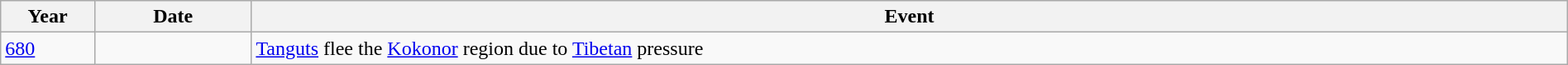<table class="wikitable" width="100%">
<tr>
<th style="width:6%">Year</th>
<th style="width:10%">Date</th>
<th>Event</th>
</tr>
<tr>
<td><a href='#'>680</a></td>
<td></td>
<td><a href='#'>Tanguts</a> flee the <a href='#'>Kokonor</a> region due to <a href='#'>Tibetan</a> pressure</td>
</tr>
</table>
